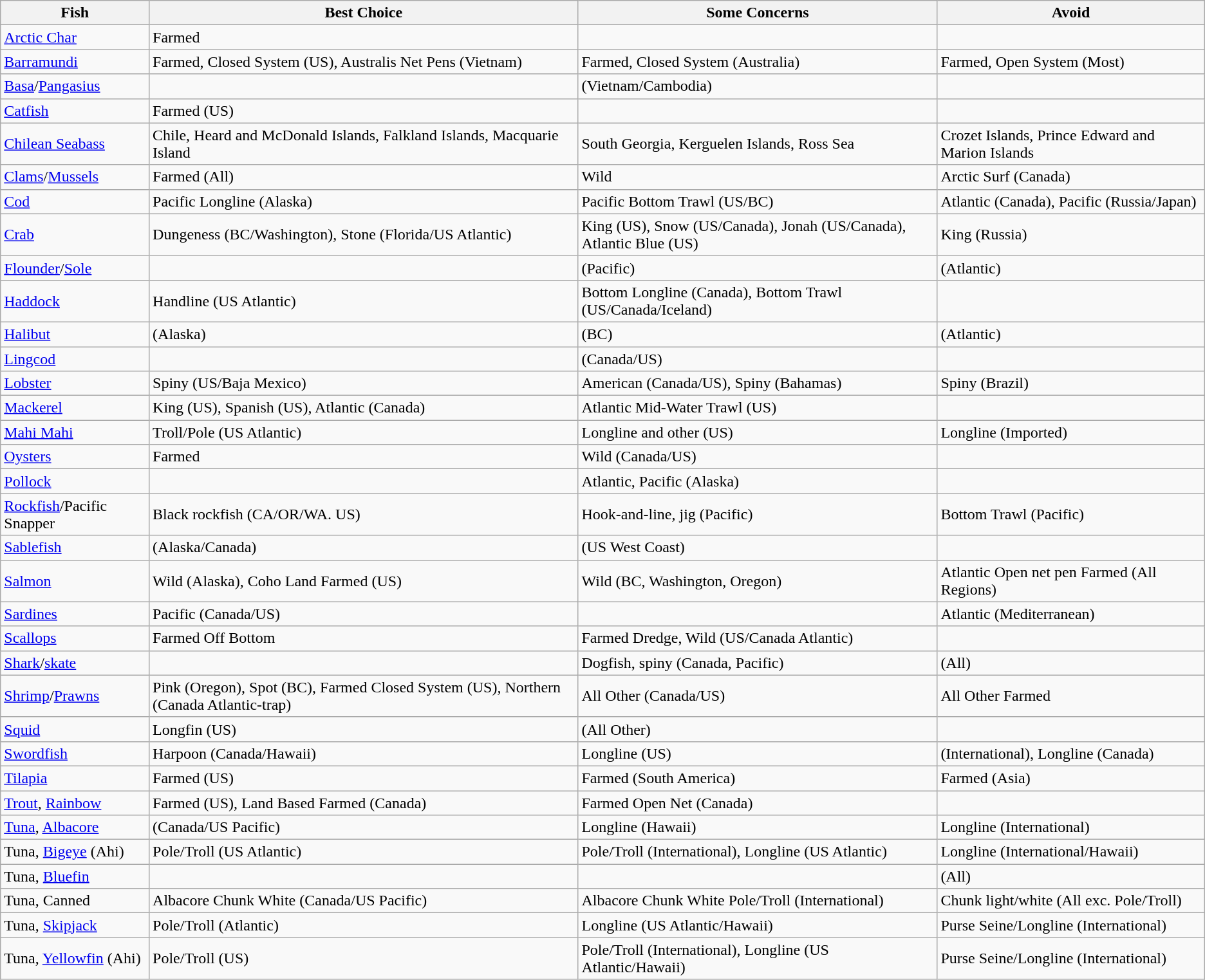<table class="wikitable">
<tr>
<th>Fish</th>
<th>Best Choice</th>
<th>Some Concerns</th>
<th>Avoid</th>
</tr>
<tr>
<td><a href='#'>Arctic Char</a></td>
<td>Farmed</td>
<td></td>
<td></td>
</tr>
<tr>
<td><a href='#'>Barramundi</a></td>
<td>Farmed, Closed System (US), Australis Net Pens (Vietnam)</td>
<td>Farmed, Closed System (Australia)</td>
<td>Farmed, Open System (Most)</td>
</tr>
<tr>
<td><a href='#'>Basa</a>/<a href='#'>Pangasius</a></td>
<td></td>
<td>(Vietnam/Cambodia)</td>
<td></td>
</tr>
<tr>
<td><a href='#'>Catfish</a></td>
<td>Farmed (US)</td>
<td></td>
<td></td>
</tr>
<tr>
<td><a href='#'>Chilean Seabass</a></td>
<td>Chile, Heard and McDonald Islands, Falkland Islands, Macquarie Island</td>
<td>South Georgia, Kerguelen Islands, Ross Sea</td>
<td>Crozet Islands, Prince Edward and Marion Islands</td>
</tr>
<tr>
<td><a href='#'>Clams</a>/<a href='#'>Mussels</a></td>
<td>Farmed (All)</td>
<td>Wild</td>
<td>Arctic Surf (Canada)</td>
</tr>
<tr>
<td><a href='#'>Cod</a></td>
<td>Pacific Longline (Alaska)</td>
<td>Pacific Bottom Trawl (US/BC)</td>
<td>Atlantic (Canada), Pacific (Russia/Japan)</td>
</tr>
<tr>
<td><a href='#'>Crab</a></td>
<td>Dungeness (BC/Washington), Stone (Florida/US Atlantic)</td>
<td>King (US), Snow (US/Canada), Jonah (US/Canada), Atlantic Blue (US)</td>
<td>King (Russia)</td>
</tr>
<tr>
<td><a href='#'>Flounder</a>/<a href='#'>Sole</a></td>
<td></td>
<td>(Pacific)</td>
<td>(Atlantic)</td>
</tr>
<tr>
<td><a href='#'>Haddock</a></td>
<td>Handline (US Atlantic)</td>
<td>Bottom Longline (Canada), Bottom Trawl (US/Canada/Iceland)</td>
<td></td>
</tr>
<tr>
<td><a href='#'>Halibut</a></td>
<td>(Alaska)</td>
<td>(BC)</td>
<td>(Atlantic)</td>
</tr>
<tr>
<td><a href='#'>Lingcod</a></td>
<td></td>
<td>(Canada/US)</td>
<td></td>
</tr>
<tr>
<td><a href='#'>Lobster</a></td>
<td>Spiny (US/Baja Mexico)</td>
<td>American (Canada/US), Spiny (Bahamas)</td>
<td>Spiny (Brazil)</td>
</tr>
<tr>
<td><a href='#'>Mackerel</a></td>
<td>King (US), Spanish (US), Atlantic (Canada)</td>
<td>Atlantic Mid-Water Trawl (US)</td>
<td></td>
</tr>
<tr>
<td><a href='#'>Mahi Mahi</a></td>
<td>Troll/Pole (US Atlantic)</td>
<td>Longline and other (US)</td>
<td>Longline (Imported)</td>
</tr>
<tr>
<td><a href='#'>Oysters</a></td>
<td>Farmed</td>
<td>Wild (Canada/US)</td>
<td></td>
</tr>
<tr>
<td><a href='#'>Pollock</a></td>
<td></td>
<td>Atlantic, Pacific (Alaska)</td>
<td></td>
</tr>
<tr>
<td><a href='#'>Rockfish</a>/Pacific Snapper</td>
<td>Black rockfish (CA/OR/WA. US)</td>
<td>Hook-and-line, jig (Pacific)</td>
<td>Bottom Trawl (Pacific)</td>
</tr>
<tr>
<td><a href='#'>Sablefish</a></td>
<td>(Alaska/Canada)</td>
<td>(US West Coast)</td>
<td></td>
</tr>
<tr>
<td><a href='#'>Salmon</a></td>
<td>Wild (Alaska), Coho Land Farmed (US)</td>
<td>Wild (BC, Washington, Oregon)</td>
<td>Atlantic Open net pen Farmed (All Regions)</td>
</tr>
<tr>
<td><a href='#'>Sardines</a></td>
<td>Pacific (Canada/US)</td>
<td></td>
<td>Atlantic (Mediterranean)</td>
</tr>
<tr>
<td><a href='#'>Scallops</a></td>
<td>Farmed Off Bottom</td>
<td>Farmed Dredge, Wild (US/Canada Atlantic)</td>
<td></td>
</tr>
<tr>
<td><a href='#'>Shark</a>/<a href='#'>skate</a></td>
<td></td>
<td>Dogfish, spiny (Canada, Pacific)</td>
<td>(All)</td>
</tr>
<tr>
<td><a href='#'>Shrimp</a>/<a href='#'>Prawns</a></td>
<td>Pink (Oregon), Spot (BC), Farmed Closed System (US), Northern (Canada Atlantic-trap)</td>
<td>All Other (Canada/US)</td>
<td>All Other Farmed</td>
</tr>
<tr>
<td><a href='#'>Squid</a></td>
<td>Longfin (US)</td>
<td>(All Other)</td>
<td></td>
</tr>
<tr>
<td><a href='#'>Swordfish</a></td>
<td>Harpoon (Canada/Hawaii)</td>
<td>Longline (US)</td>
<td>(International), Longline (Canada)</td>
</tr>
<tr>
<td><a href='#'>Tilapia</a></td>
<td>Farmed (US)</td>
<td>Farmed (South America)</td>
<td>Farmed (Asia)</td>
</tr>
<tr>
<td><a href='#'>Trout</a>, <a href='#'>Rainbow</a></td>
<td>Farmed (US), Land Based Farmed (Canada)</td>
<td>Farmed Open Net (Canada)</td>
<td></td>
</tr>
<tr>
<td><a href='#'>Tuna</a>, <a href='#'>Albacore</a></td>
<td>(Canada/US Pacific)</td>
<td>Longline (Hawaii)</td>
<td>Longline (International)</td>
</tr>
<tr>
<td>Tuna, <a href='#'>Bigeye</a> (Ahi)</td>
<td>Pole/Troll (US Atlantic)</td>
<td>Pole/Troll (International), Longline (US Atlantic)</td>
<td>Longline (International/Hawaii)</td>
</tr>
<tr>
<td>Tuna, <a href='#'>Bluefin</a></td>
<td></td>
<td></td>
<td>(All)</td>
</tr>
<tr>
<td>Tuna, Canned</td>
<td>Albacore Chunk White (Canada/US Pacific)</td>
<td>Albacore Chunk White Pole/Troll (International)</td>
<td>Chunk light/white (All exc. Pole/Troll)</td>
</tr>
<tr>
<td>Tuna, <a href='#'>Skipjack</a></td>
<td>Pole/Troll (Atlantic)</td>
<td>Longline (US Atlantic/Hawaii)</td>
<td>Purse Seine/Longline (International)</td>
</tr>
<tr>
<td>Tuna, <a href='#'>Yellowfin</a> (Ahi)</td>
<td>Pole/Troll (US)</td>
<td>Pole/Troll (International), Longline (US Atlantic/Hawaii)</td>
<td>Purse Seine/Longline (International)</td>
</tr>
</table>
